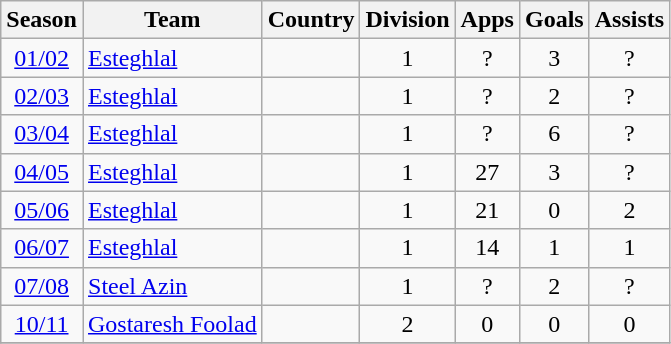<table class="wikitable" style="text-align: center;">
<tr>
<th>Season</th>
<th>Team</th>
<th>Country</th>
<th>Division</th>
<th>Apps</th>
<th>Goals</th>
<th>Assists</th>
</tr>
<tr>
<td><a href='#'>01/02</a></td>
<td align="left"><a href='#'>Esteghlal</a></td>
<td align="left"></td>
<td>1</td>
<td>?</td>
<td>3</td>
<td>?</td>
</tr>
<tr>
<td><a href='#'>02/03</a></td>
<td align="left"><a href='#'>Esteghlal</a></td>
<td align="left"></td>
<td>1</td>
<td>?</td>
<td>2</td>
<td>?</td>
</tr>
<tr>
<td><a href='#'>03/04</a></td>
<td align="left"><a href='#'>Esteghlal</a></td>
<td align="left"></td>
<td>1</td>
<td>?</td>
<td>6</td>
<td>?</td>
</tr>
<tr>
<td><a href='#'>04/05</a></td>
<td align="left"><a href='#'>Esteghlal</a></td>
<td align="left"></td>
<td>1</td>
<td>27</td>
<td>3</td>
<td>?</td>
</tr>
<tr>
<td><a href='#'>05/06</a></td>
<td align="left"><a href='#'>Esteghlal</a></td>
<td align="left"></td>
<td>1</td>
<td>21</td>
<td>0</td>
<td>2</td>
</tr>
<tr>
<td><a href='#'>06/07</a></td>
<td align="left"><a href='#'>Esteghlal</a></td>
<td align="left"></td>
<td>1</td>
<td>14</td>
<td>1</td>
<td>1</td>
</tr>
<tr>
<td><a href='#'>07/08</a></td>
<td align="left"><a href='#'>Steel Azin</a></td>
<td align="left"></td>
<td>1</td>
<td>?</td>
<td>2</td>
<td>?</td>
</tr>
<tr>
<td><a href='#'>10/11</a></td>
<td align="left"><a href='#'>Gostaresh Foolad</a></td>
<td align="left"></td>
<td>2</td>
<td>0</td>
<td>0</td>
<td>0</td>
</tr>
<tr>
</tr>
</table>
